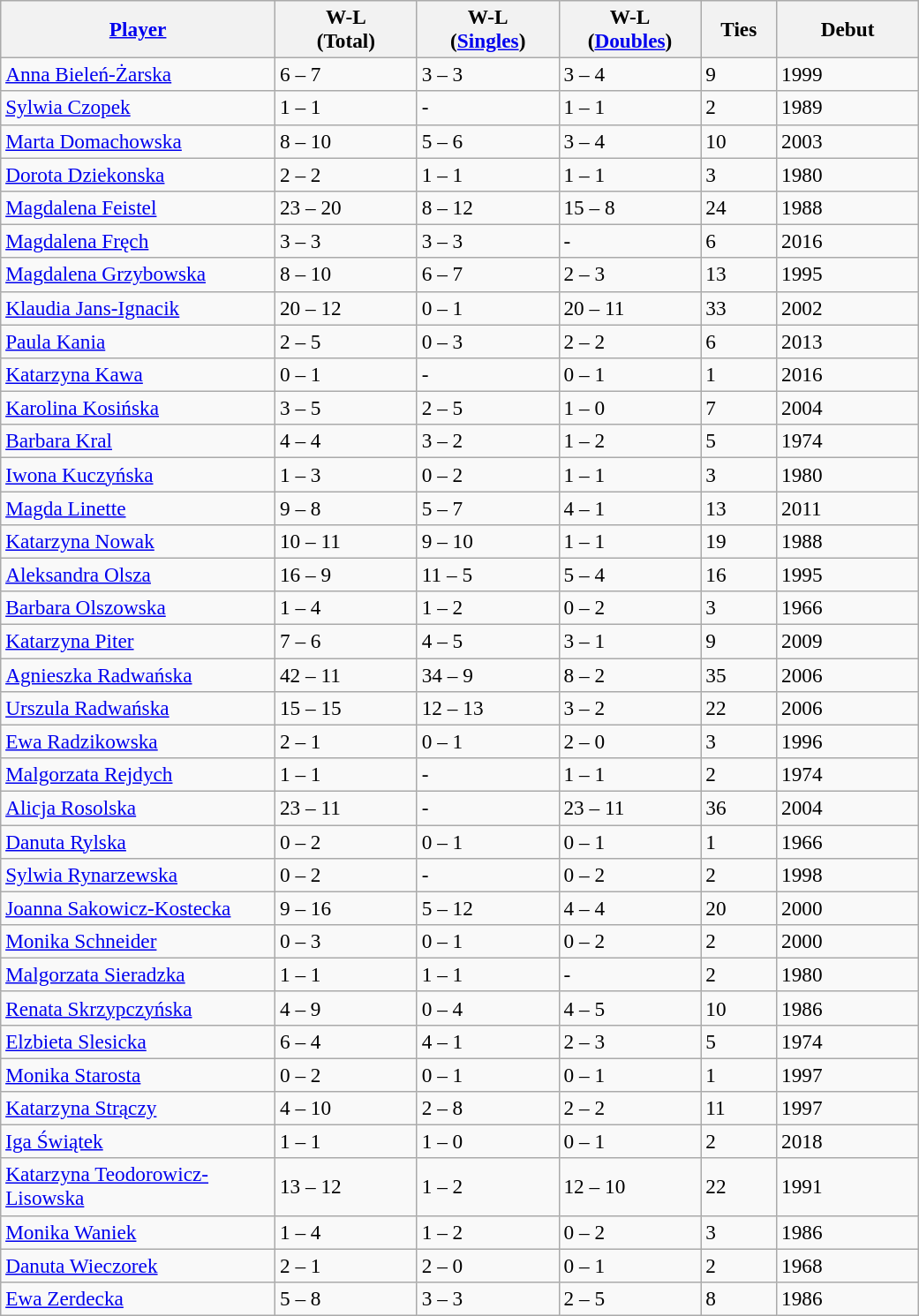<table class="wikitable sortable" style=font-size:97%>
<tr>
<th width=200><a href='#'>Player</a></th>
<th width=100>W-L<br>(Total)</th>
<th width=100>W-L<br>(<a href='#'>Singles</a>)</th>
<th width=100>W-L<br>(<a href='#'>Doubles</a>)</th>
<th width=50>Ties</th>
<th width=100>Debut</th>
</tr>
<tr>
<td><a href='#'>Anna Bieleń-Żarska</a></td>
<td>6 – 7</td>
<td>3 – 3</td>
<td>3 – 4</td>
<td>9</td>
<td>1999</td>
</tr>
<tr>
<td><a href='#'>Sylwia Czopek</a></td>
<td>1 – 1</td>
<td>-</td>
<td>1 – 1</td>
<td>2</td>
<td>1989</td>
</tr>
<tr>
<td><a href='#'>Marta Domachowska</a></td>
<td>8 – 10</td>
<td>5 – 6</td>
<td>3 – 4</td>
<td>10</td>
<td>2003</td>
</tr>
<tr>
<td><a href='#'>Dorota Dziekonska</a></td>
<td>2 – 2</td>
<td>1 – 1</td>
<td>1 – 1</td>
<td>3</td>
<td>1980</td>
</tr>
<tr>
<td><a href='#'>Magdalena Feistel</a></td>
<td>23 – 20</td>
<td>8 – 12</td>
<td>15 – 8</td>
<td>24</td>
<td>1988</td>
</tr>
<tr>
<td><a href='#'>Magdalena Fręch</a></td>
<td>3 – 3</td>
<td>3 – 3</td>
<td>-</td>
<td>6</td>
<td>2016</td>
</tr>
<tr>
<td><a href='#'>Magdalena Grzybowska</a></td>
<td>8 – 10</td>
<td>6 – 7</td>
<td>2 – 3</td>
<td>13</td>
<td>1995</td>
</tr>
<tr>
<td><a href='#'>Klaudia Jans-Ignacik</a></td>
<td>20 – 12</td>
<td>0 – 1</td>
<td>20 – 11</td>
<td>33</td>
<td>2002</td>
</tr>
<tr>
<td><a href='#'>Paula Kania</a></td>
<td>2 – 5</td>
<td>0 – 3</td>
<td>2 – 2</td>
<td>6</td>
<td>2013</td>
</tr>
<tr>
<td><a href='#'>Katarzyna Kawa</a></td>
<td>0 – 1</td>
<td>-</td>
<td>0 – 1</td>
<td>1</td>
<td>2016</td>
</tr>
<tr>
<td><a href='#'>Karolina Kosińska</a></td>
<td>3 – 5</td>
<td>2 – 5</td>
<td>1 – 0</td>
<td>7</td>
<td>2004</td>
</tr>
<tr>
<td><a href='#'>Barbara Kral</a></td>
<td>4 – 4</td>
<td>3 – 2</td>
<td>1 – 2</td>
<td>5</td>
<td>1974</td>
</tr>
<tr>
<td><a href='#'>Iwona Kuczyńska</a></td>
<td>1 – 3</td>
<td>0 – 2</td>
<td>1 – 1</td>
<td>3</td>
<td>1980</td>
</tr>
<tr>
<td><a href='#'>Magda Linette</a></td>
<td>9 – 8</td>
<td>5 – 7</td>
<td>4 – 1</td>
<td>13</td>
<td>2011</td>
</tr>
<tr>
<td><a href='#'>Katarzyna Nowak</a></td>
<td>10 – 11</td>
<td>9 – 10</td>
<td>1 – 1</td>
<td>19</td>
<td>1988</td>
</tr>
<tr>
<td><a href='#'>Aleksandra Olsza</a></td>
<td>16 – 9</td>
<td>11 – 5</td>
<td>5 – 4</td>
<td>16</td>
<td>1995</td>
</tr>
<tr>
<td><a href='#'>Barbara Olszowska</a></td>
<td>1 – 4</td>
<td>1 – 2</td>
<td>0 – 2</td>
<td>3</td>
<td>1966</td>
</tr>
<tr>
<td><a href='#'>Katarzyna Piter</a></td>
<td>7 – 6</td>
<td>4 – 5</td>
<td>3 – 1</td>
<td>9</td>
<td>2009</td>
</tr>
<tr>
<td><a href='#'>Agnieszka Radwańska</a></td>
<td>42 – 11</td>
<td>34 – 9</td>
<td>8 – 2</td>
<td>35</td>
<td>2006</td>
</tr>
<tr>
<td><a href='#'>Urszula Radwańska</a></td>
<td>15 – 15</td>
<td>12 – 13</td>
<td>3 – 2</td>
<td>22</td>
<td>2006</td>
</tr>
<tr>
<td><a href='#'>Ewa Radzikowska</a></td>
<td>2 – 1</td>
<td>0 – 1</td>
<td>2 – 0</td>
<td>3</td>
<td>1996</td>
</tr>
<tr>
<td><a href='#'>Malgorzata Rejdych</a></td>
<td>1 – 1</td>
<td>-</td>
<td>1 – 1</td>
<td>2</td>
<td>1974</td>
</tr>
<tr>
<td><a href='#'>Alicja Rosolska</a></td>
<td>23 – 11</td>
<td>-</td>
<td>23 – 11</td>
<td>36</td>
<td>2004</td>
</tr>
<tr>
<td><a href='#'>Danuta Rylska</a></td>
<td>0 – 2</td>
<td>0 – 1</td>
<td>0 – 1</td>
<td>1</td>
<td>1966</td>
</tr>
<tr>
<td><a href='#'>Sylwia Rynarzewska</a></td>
<td>0 – 2</td>
<td>-</td>
<td>0 – 2</td>
<td>2</td>
<td>1998</td>
</tr>
<tr>
<td><a href='#'>Joanna Sakowicz-Kostecka</a></td>
<td>9 – 16</td>
<td>5 – 12</td>
<td>4 – 4</td>
<td>20</td>
<td>2000</td>
</tr>
<tr>
<td><a href='#'>Monika Schneider</a></td>
<td>0 – 3</td>
<td>0 – 1</td>
<td>0 – 2</td>
<td>2</td>
<td>2000</td>
</tr>
<tr>
<td><a href='#'>Malgorzata Sieradzka</a></td>
<td>1 – 1</td>
<td>1 – 1</td>
<td>-</td>
<td>2</td>
<td>1980</td>
</tr>
<tr>
<td><a href='#'>Renata Skrzypczyńska</a></td>
<td>4 – 9</td>
<td>0 – 4</td>
<td>4 – 5</td>
<td>10</td>
<td>1986</td>
</tr>
<tr>
<td><a href='#'>Elzbieta Slesicka</a></td>
<td>6 – 4</td>
<td>4 – 1</td>
<td>2 – 3</td>
<td>5</td>
<td>1974</td>
</tr>
<tr>
<td><a href='#'>Monika Starosta</a></td>
<td>0 – 2</td>
<td>0 – 1</td>
<td>0 – 1</td>
<td>1</td>
<td>1997</td>
</tr>
<tr>
<td><a href='#'>Katarzyna Strączy</a></td>
<td>4 – 10</td>
<td>2 – 8</td>
<td>2 – 2</td>
<td>11</td>
<td>1997</td>
</tr>
<tr>
<td><a href='#'>Iga Świątek</a></td>
<td>1 – 1</td>
<td>1 – 0</td>
<td>0 – 1</td>
<td>2</td>
<td>2018</td>
</tr>
<tr>
<td><a href='#'>Katarzyna Teodorowicz-Lisowska</a></td>
<td>13 – 12</td>
<td>1 – 2</td>
<td>12 – 10</td>
<td>22</td>
<td>1991</td>
</tr>
<tr>
<td><a href='#'>Monika Waniek</a></td>
<td>1 – 4</td>
<td>1 – 2</td>
<td>0 – 2</td>
<td>3</td>
<td>1986</td>
</tr>
<tr>
<td><a href='#'>Danuta Wieczorek</a></td>
<td>2 – 1</td>
<td>2 – 0</td>
<td>0 – 1</td>
<td>2</td>
<td>1968</td>
</tr>
<tr>
<td><a href='#'>Ewa Zerdecka</a></td>
<td>5 – 8</td>
<td>3 – 3</td>
<td>2 – 5</td>
<td>8</td>
<td>1986</td>
</tr>
</table>
